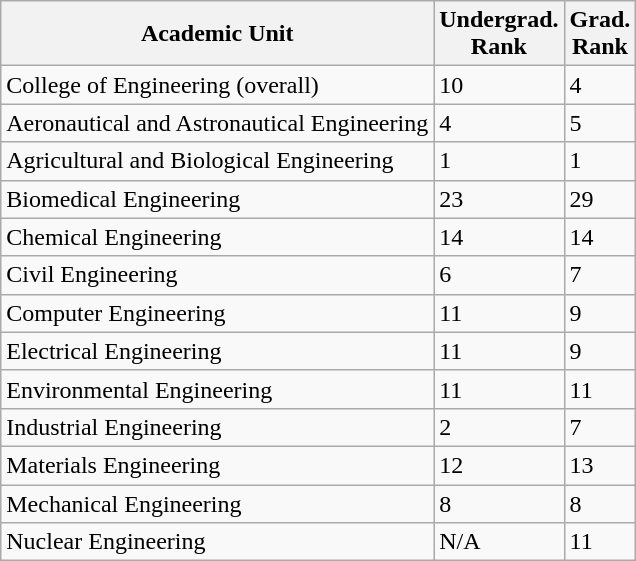<table class="wikitable sortable">
<tr>
<th>Academic Unit</th>
<th>Undergrad.<br>Rank</th>
<th>Grad.<br>Rank</th>
</tr>
<tr>
<td>College of Engineering (overall)</td>
<td>10</td>
<td>4</td>
</tr>
<tr>
<td>Aeronautical and Astronautical Engineering</td>
<td>4</td>
<td>5</td>
</tr>
<tr>
<td>Agricultural and Biological Engineering</td>
<td>1</td>
<td>1</td>
</tr>
<tr>
<td>Biomedical Engineering</td>
<td>23</td>
<td>29</td>
</tr>
<tr>
<td>Chemical Engineering</td>
<td>14</td>
<td>14</td>
</tr>
<tr>
<td>Civil Engineering</td>
<td>6</td>
<td>7</td>
</tr>
<tr>
<td>Computer Engineering</td>
<td>11</td>
<td>9</td>
</tr>
<tr>
<td>Electrical Engineering</td>
<td>11</td>
<td>9</td>
</tr>
<tr>
<td>Environmental Engineering</td>
<td>11</td>
<td>11</td>
</tr>
<tr>
<td>Industrial Engineering</td>
<td>2</td>
<td>7</td>
</tr>
<tr>
<td>Materials Engineering</td>
<td>12</td>
<td>13</td>
</tr>
<tr>
<td>Mechanical Engineering</td>
<td>8</td>
<td>8</td>
</tr>
<tr>
<td>Nuclear Engineering</td>
<td>N/A</td>
<td>11</td>
</tr>
</table>
